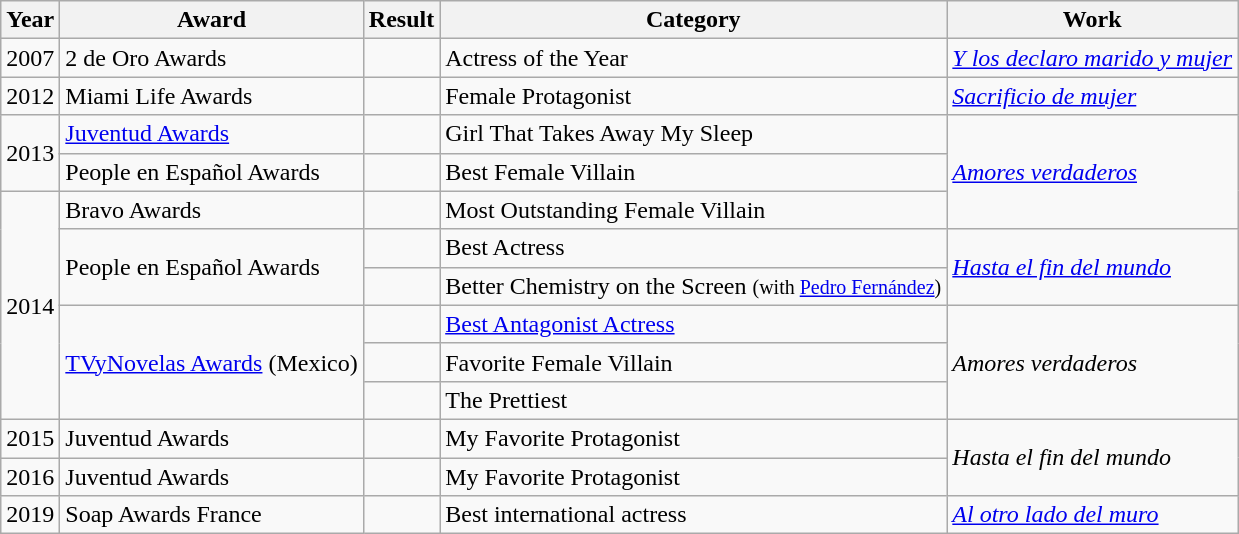<table class="wikitable sortable">
<tr>
<th>Year</th>
<th>Award</th>
<th>Result</th>
<th>Category</th>
<th>Work</th>
</tr>
<tr>
<td>2007</td>
<td>2 de Oro Awards</td>
<td></td>
<td>Actress of the Year</td>
<td><em><a href='#'>Y los declaro marido y mujer</a></em></td>
</tr>
<tr>
<td>2012</td>
<td>Miami Life Awards</td>
<td></td>
<td>Female Protagonist</td>
<td><em><a href='#'>Sacrificio de mujer</a></em></td>
</tr>
<tr>
<td rowspan="2">2013</td>
<td><a href='#'>Juventud Awards</a></td>
<td></td>
<td>Girl That Takes Away My Sleep</td>
<td rowspan="3"><em><a href='#'>Amores verdaderos</a></em></td>
</tr>
<tr>
<td>People en Español Awards</td>
<td></td>
<td>Best Female Villain</td>
</tr>
<tr>
<td rowspan="6">2014</td>
<td>Bravo Awards</td>
<td></td>
<td>Most Outstanding Female Villain</td>
</tr>
<tr>
<td rowspan="2">People en Español Awards</td>
<td></td>
<td>Best Actress</td>
<td rowspan="2"><em><a href='#'>Hasta el fin del mundo</a></em></td>
</tr>
<tr>
<td></td>
<td>Better Chemistry on the Screen <small>(with <a href='#'>Pedro Fernández</a>)</small></td>
</tr>
<tr>
<td rowspan="3"><a href='#'>TVyNovelas Awards</a> (Mexico)</td>
<td></td>
<td><a href='#'>Best Antagonist Actress</a></td>
<td rowspan="3"><em>Amores verdaderos</em></td>
</tr>
<tr>
<td></td>
<td>Favorite Female Villain</td>
</tr>
<tr>
<td></td>
<td>The Prettiest</td>
</tr>
<tr>
<td>2015</td>
<td>Juventud Awards</td>
<td></td>
<td>My Favorite Protagonist</td>
<td rowspan="2"><em>Hasta el fin del mundo</em></td>
</tr>
<tr>
<td>2016</td>
<td>Juventud Awards</td>
<td></td>
<td>My Favorite Protagonist</td>
</tr>
<tr>
<td>2019</td>
<td>Soap Awards France</td>
<td></td>
<td>Best international actress</td>
<td><em><a href='#'>Al otro lado del muro</a></em></td>
</tr>
</table>
